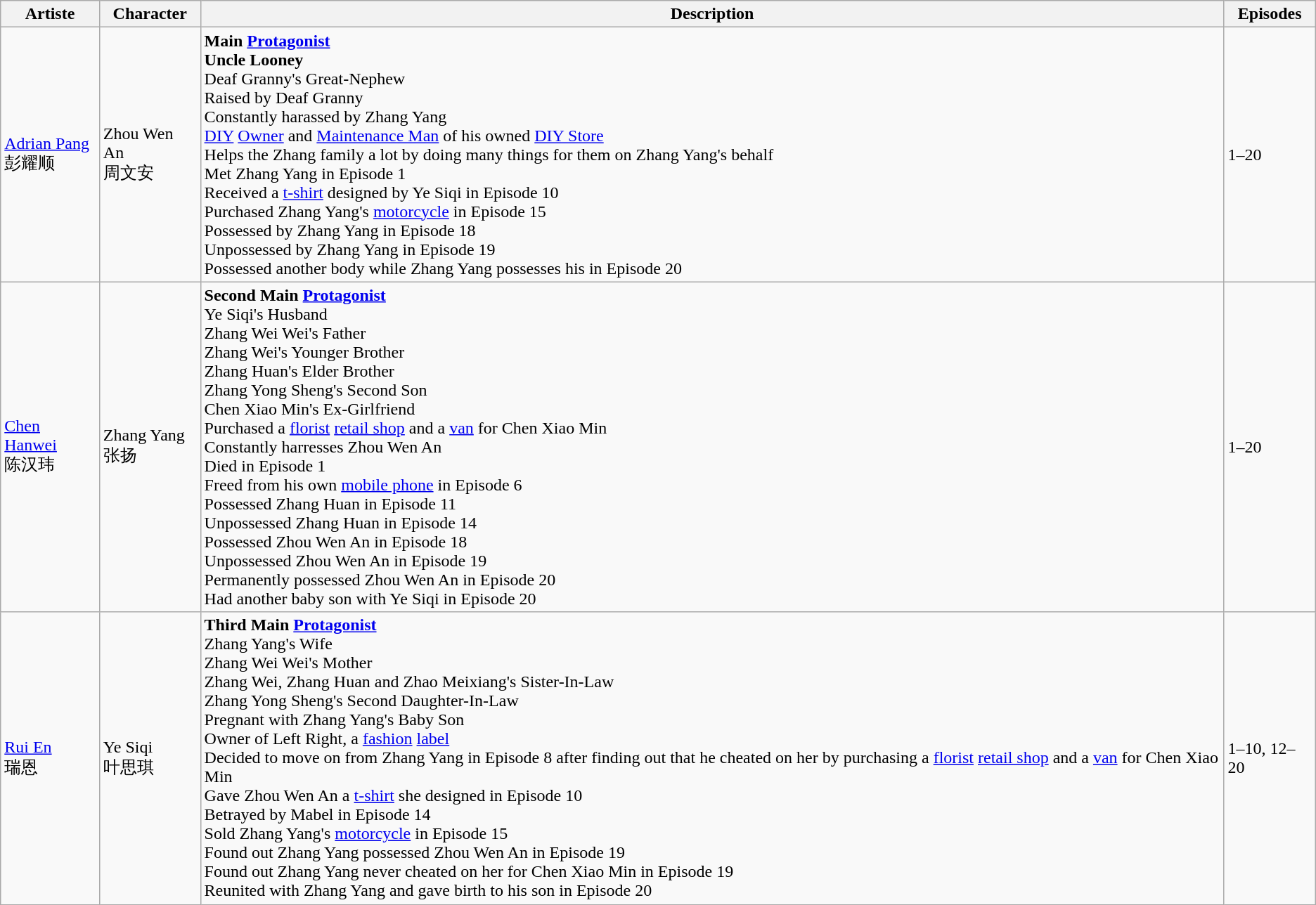<table class="wikitable">
<tr>
<th>Artiste</th>
<th>Character</th>
<th>Description</th>
<th>Episodes</th>
</tr>
<tr>
<td><a href='#'>Adrian Pang</a><br>彭耀顺</td>
<td>Zhou Wen An<br>周文安</td>
<td><strong>Main <a href='#'>Protagonist</a></strong><br><strong>Uncle Looney</strong><br>Deaf Granny's Great-Nephew<br>Raised by Deaf Granny<br>Constantly harassed by Zhang Yang<br><a href='#'>DIY</a> <a href='#'>Owner</a> and <a href='#'>Maintenance Man</a> of his owned <a href='#'>DIY Store</a><br>Helps the Zhang family a lot by doing many things for them on Zhang Yang's behalf<br>Met Zhang Yang in Episode 1<br>Received a <a href='#'>t-shirt</a> designed by Ye Siqi in Episode 10<br>Purchased Zhang Yang's <a href='#'>motorcycle</a> in Episode 15<br>Possessed by Zhang Yang in Episode 18<br>Unpossessed by Zhang Yang in Episode 19<br>Possessed another body while Zhang Yang possesses his in Episode 20</td>
<td>1–20</td>
</tr>
<tr>
<td><a href='#'>Chen Hanwei</a><br>陈汉玮</td>
<td>Zhang Yang<br>张扬</td>
<td><strong>Second Main <a href='#'>Protagonist</a></strong><br>Ye Siqi's Husband<br>Zhang Wei Wei's Father<br>Zhang Wei's Younger Brother<br>Zhang Huan's Elder Brother<br>Zhang Yong Sheng's Second Son<br>Chen Xiao Min's Ex-Girlfriend<br>Purchased a <a href='#'>florist</a> <a href='#'>retail shop</a> and a <a href='#'>van</a> for Chen Xiao Min<br>Constantly harresses Zhou Wen An<br>Died in Episode 1<br>Freed from his own <a href='#'>mobile phone</a> in Episode 6<br>Possessed Zhang Huan in Episode 11<br>Unpossessed Zhang Huan in Episode 14<br>Possessed Zhou Wen An in Episode 18<br>Unpossessed Zhou Wen An in Episode 19<br>Permanently possessed Zhou Wen An in Episode 20<br>Had another baby son with Ye Siqi in Episode 20</td>
<td>1–20</td>
</tr>
<tr>
<td><a href='#'>Rui En</a><br>瑞恩</td>
<td>Ye Siqi<br>叶思琪</td>
<td><strong>Third Main <a href='#'>Protagonist</a></strong><br>Zhang Yang's Wife<br>Zhang Wei Wei's Mother<br>Zhang Wei, Zhang Huan and Zhao Meixiang's Sister-In-Law<br>Zhang Yong Sheng's Second Daughter-In-Law<br>Pregnant with Zhang Yang's Baby Son<br>Owner of Left Right, a <a href='#'>fashion</a> <a href='#'>label</a><br>Decided to move on from Zhang Yang in Episode 8 after finding out that he cheated on her by purchasing a <a href='#'>florist</a> <a href='#'>retail shop</a> and a <a href='#'>van</a> for Chen Xiao Min<br>Gave Zhou Wen An a <a href='#'>t-shirt</a> she designed in Episode 10<br>Betrayed by Mabel in Episode 14<br>Sold Zhang Yang's <a href='#'>motorcycle</a> in Episode 15<br>Found out Zhang Yang possessed Zhou Wen An in Episode 19<br>Found out Zhang Yang never cheated on her for Chen Xiao Min in Episode 19<br>Reunited with Zhang Yang and gave birth to his son in Episode 20</td>
<td>1–10, 12–20</td>
</tr>
</table>
